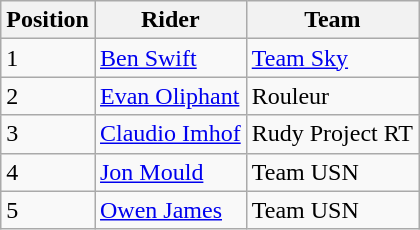<table class="wikitable">
<tr>
<th>Position</th>
<th>Rider</th>
<th>Team</th>
</tr>
<tr>
<td>1</td>
<td><a href='#'>Ben Swift</a></td>
<td><a href='#'>Team Sky</a></td>
</tr>
<tr>
<td>2</td>
<td><a href='#'>Evan Oliphant</a></td>
<td>Rouleur</td>
</tr>
<tr>
<td>3</td>
<td><a href='#'>Claudio Imhof</a></td>
<td>Rudy Project RT</td>
</tr>
<tr>
<td>4</td>
<td><a href='#'>Jon Mould</a></td>
<td>Team USN</td>
</tr>
<tr>
<td>5</td>
<td><a href='#'>Owen James</a></td>
<td>Team USN</td>
</tr>
</table>
